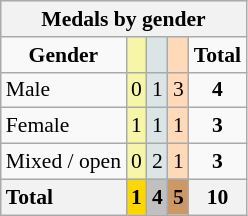<table class="wikitable" style="text-align:center;font-size:90%">
<tr style="background:#efefef;">
<th colspan=7><strong>Medals by gender</strong></th>
</tr>
<tr>
<td><strong>Gender</strong></td>
<td bgcolor=#f7f6a8></td>
<td bgcolor=#dce5e5></td>
<td bgcolor=#ffdab9></td>
<td><strong>Total</strong></td>
</tr>
<tr>
<td style="text-align:left;">Male</td>
<td style="background:#F7F6A8;">0</td>
<td style="background:#DCE5E5;">1</td>
<td style="background:#FFDAB9;">3</td>
<td><strong>4</strong></td>
</tr>
<tr>
<td style="text-align:left;">Female</td>
<td style="background:#F7F6A8;">1</td>
<td style="background:#DCE5E5;">1</td>
<td style="background:#FFDAB9;">1</td>
<td><strong>3</strong></td>
</tr>
<tr>
<td style="text-align:left;">Mixed / open</td>
<td style="background:#F7F6A8;">0</td>
<td style="background:#DCE5E5;">2</td>
<td style="background:#FFDAB9;">1</td>
<td><strong>3</strong></td>
</tr>
<tr>
<th style="text-align:left;"><strong>Total</strong></th>
<th style="background:gold;"><strong>1</strong></th>
<th style="background:silver;"><strong>4</strong></th>
<th style="background:#c96;"><strong>5</strong></th>
<th><strong>10</strong></th>
</tr>
</table>
